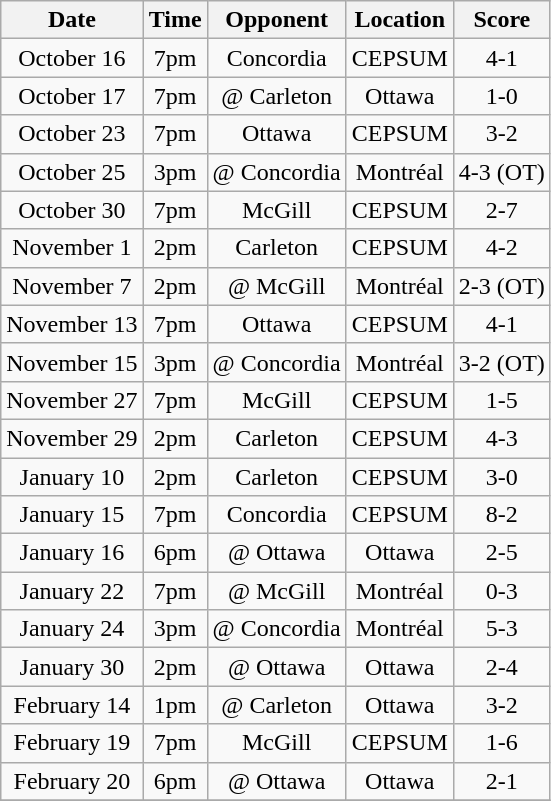<table class="wikitable">
<tr>
<th>Date</th>
<th>Time</th>
<th>Opponent</th>
<th>Location</th>
<th>Score</th>
</tr>
<tr align="center" bgcolor="">
<td>October 16</td>
<td>7pm</td>
<td>Concordia</td>
<td>CEPSUM</td>
<td>4-1</td>
</tr>
<tr align="center" bgcolor="">
<td>October 17</td>
<td>7pm</td>
<td>@ Carleton</td>
<td>Ottawa</td>
<td>1-0</td>
</tr>
<tr align="center" bgcolor="">
<td>October 23</td>
<td>7pm</td>
<td>Ottawa</td>
<td>CEPSUM</td>
<td>3-2</td>
</tr>
<tr align="center" bgcolor="">
<td>October 25</td>
<td>3pm</td>
<td>@ Concordia</td>
<td>Montréal</td>
<td>4-3 (OT)</td>
</tr>
<tr align="center" bgcolor="">
<td>October 30</td>
<td>7pm</td>
<td>McGill</td>
<td>CEPSUM</td>
<td>2-7</td>
</tr>
<tr align="center" bgcolor="">
<td>November 1</td>
<td>2pm</td>
<td>Carleton</td>
<td>CEPSUM</td>
<td>4-2</td>
</tr>
<tr align="center" bgcolor="">
<td>November 7</td>
<td>2pm</td>
<td>@ McGill</td>
<td>Montréal</td>
<td>2-3 (OT)</td>
</tr>
<tr align="center" bgcolor="">
<td>November 13</td>
<td>7pm</td>
<td>Ottawa</td>
<td>CEPSUM</td>
<td>4-1</td>
</tr>
<tr align="center" bgcolor="">
<td>November 15</td>
<td>3pm</td>
<td>@ Concordia</td>
<td>Montréal</td>
<td>3-2 (OT)</td>
</tr>
<tr align="center" bgcolor="">
<td>November 27</td>
<td>7pm</td>
<td>McGill</td>
<td>CEPSUM</td>
<td>1-5</td>
</tr>
<tr align="center" bgcolor="">
<td>November 29</td>
<td>2pm</td>
<td>Carleton</td>
<td>CEPSUM</td>
<td>4-3</td>
</tr>
<tr align="center" bgcolor="">
<td>January 10</td>
<td>2pm</td>
<td>Carleton</td>
<td>CEPSUM</td>
<td>3-0</td>
</tr>
<tr align="center" bgcolor="">
<td>January 15</td>
<td>7pm</td>
<td>Concordia</td>
<td>CEPSUM</td>
<td>8-2</td>
</tr>
<tr align="center" bgcolor="">
<td>January 16</td>
<td>6pm</td>
<td>@ Ottawa</td>
<td>Ottawa</td>
<td>2-5</td>
</tr>
<tr align="center" bgcolor="">
<td>January 22</td>
<td>7pm</td>
<td>@ McGill</td>
<td>Montréal</td>
<td>0-3</td>
</tr>
<tr align="center" bgcolor="">
<td>January 24</td>
<td>3pm</td>
<td>@ Concordia</td>
<td>Montréal</td>
<td>5-3</td>
</tr>
<tr align="center" bgcolor="">
<td>January 30</td>
<td>2pm</td>
<td>@ Ottawa</td>
<td>Ottawa</td>
<td>2-4</td>
</tr>
<tr align="center" bgcolor="">
<td>February 14</td>
<td>1pm</td>
<td>@ Carleton</td>
<td>Ottawa</td>
<td>3-2</td>
</tr>
<tr align="center" bgcolor="">
<td>February 19</td>
<td>7pm</td>
<td>McGill</td>
<td>CEPSUM</td>
<td>1-6</td>
</tr>
<tr align="center" bgcolor="">
<td>February 20</td>
<td>6pm</td>
<td>@ Ottawa</td>
<td>Ottawa</td>
<td>2-1</td>
</tr>
<tr align="center" bgcolor="">
</tr>
</table>
